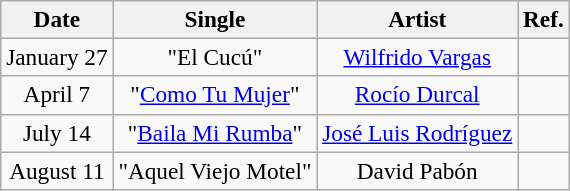<table class="wikitable" style="font-size:97%; text-align:center;">
<tr>
<th>Date</th>
<th>Single</th>
<th>Artist</th>
<th>Ref.</th>
</tr>
<tr>
<td>January 27</td>
<td>"El Cucú"</td>
<td><a href='#'>Wilfrido Vargas</a></td>
<td></td>
</tr>
<tr>
<td>April 7</td>
<td>"<a href='#'>Como Tu Mujer</a>"</td>
<td><a href='#'>Rocío Durcal</a></td>
<td></td>
</tr>
<tr>
<td>July 14</td>
<td>"<a href='#'>Baila Mi Rumba</a>"</td>
<td><a href='#'>José Luis Rodríguez</a></td>
<td></td>
</tr>
<tr>
<td>August 11</td>
<td>"Aquel Viejo Motel"</td>
<td>David Pabón</td>
<td></td>
</tr>
</table>
